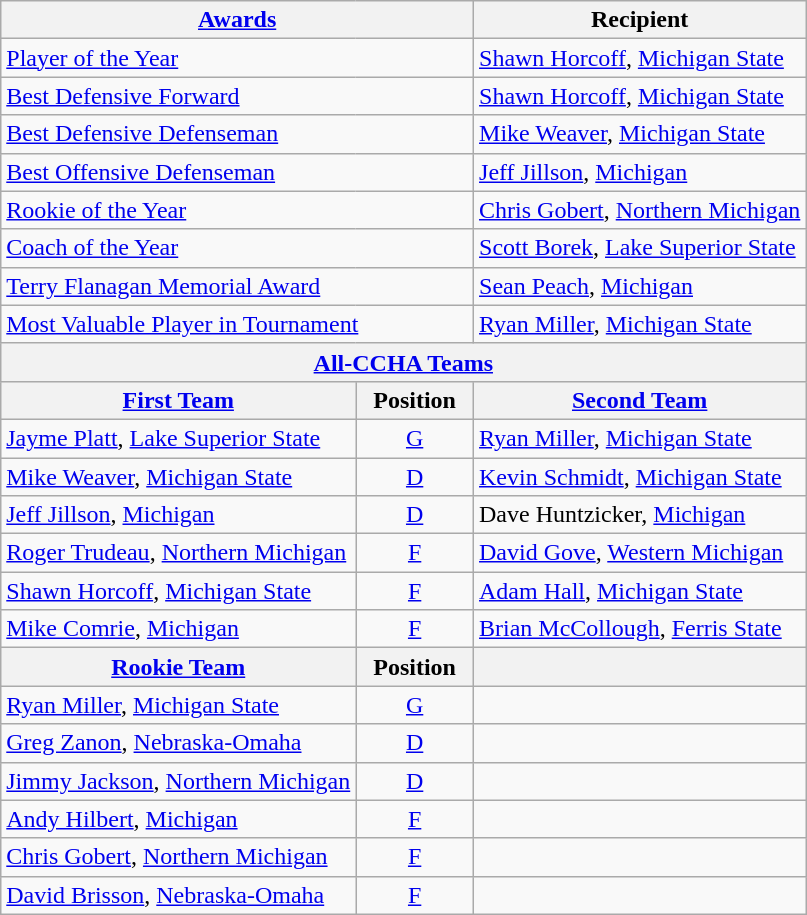<table class="wikitable">
<tr>
<th colspan=2><a href='#'>Awards</a></th>
<th>Recipient</th>
</tr>
<tr>
<td colspan=2><a href='#'>Player of the Year</a></td>
<td><a href='#'>Shawn Horcoff</a>, <a href='#'>Michigan State</a></td>
</tr>
<tr>
<td colspan=2><a href='#'>Best Defensive Forward</a></td>
<td><a href='#'>Shawn Horcoff</a>, <a href='#'>Michigan State</a></td>
</tr>
<tr>
<td colspan=2><a href='#'>Best Defensive Defenseman</a></td>
<td><a href='#'>Mike Weaver</a>, <a href='#'>Michigan State</a></td>
</tr>
<tr>
<td colspan=2><a href='#'>Best Offensive Defenseman</a></td>
<td><a href='#'>Jeff Jillson</a>, <a href='#'>Michigan</a></td>
</tr>
<tr>
<td colspan=2><a href='#'>Rookie of the Year</a></td>
<td><a href='#'>Chris Gobert</a>, <a href='#'>Northern Michigan</a></td>
</tr>
<tr>
<td colspan=2><a href='#'>Coach of the Year</a></td>
<td><a href='#'>Scott Borek</a>, <a href='#'>Lake Superior State</a></td>
</tr>
<tr>
<td colspan=2><a href='#'>Terry Flanagan Memorial Award</a></td>
<td><a href='#'>Sean Peach</a>, <a href='#'>Michigan</a></td>
</tr>
<tr>
<td colspan=2><a href='#'>Most Valuable Player in Tournament</a></td>
<td><a href='#'>Ryan Miller</a>, <a href='#'>Michigan State</a></td>
</tr>
<tr>
<th colspan=3><a href='#'>All-CCHA Teams</a></th>
</tr>
<tr>
<th><a href='#'>First Team</a></th>
<th>  Position  </th>
<th><a href='#'>Second Team</a></th>
</tr>
<tr>
<td><a href='#'>Jayme Platt</a>, <a href='#'>Lake Superior State</a></td>
<td align=center><a href='#'>G</a></td>
<td><a href='#'>Ryan Miller</a>, <a href='#'>Michigan State</a></td>
</tr>
<tr>
<td><a href='#'>Mike Weaver</a>, <a href='#'>Michigan State</a></td>
<td align=center><a href='#'>D</a></td>
<td><a href='#'>Kevin Schmidt</a>, <a href='#'>Michigan State</a></td>
</tr>
<tr>
<td><a href='#'>Jeff Jillson</a>, <a href='#'>Michigan</a></td>
<td align=center><a href='#'>D</a></td>
<td>Dave Huntzicker, <a href='#'>Michigan</a></td>
</tr>
<tr>
<td><a href='#'>Roger Trudeau</a>, <a href='#'>Northern Michigan</a></td>
<td align=center><a href='#'>F</a></td>
<td><a href='#'>David Gove</a>, <a href='#'>Western Michigan</a></td>
</tr>
<tr>
<td><a href='#'>Shawn Horcoff</a>, <a href='#'>Michigan State</a></td>
<td align=center><a href='#'>F</a></td>
<td><a href='#'>Adam Hall</a>, <a href='#'>Michigan State</a></td>
</tr>
<tr>
<td><a href='#'>Mike Comrie</a>, <a href='#'>Michigan</a></td>
<td align=center><a href='#'>F</a></td>
<td><a href='#'>Brian McCollough</a>, <a href='#'>Ferris State</a></td>
</tr>
<tr>
<th><a href='#'>Rookie Team</a></th>
<th>  Position  </th>
<th></th>
</tr>
<tr>
<td><a href='#'>Ryan Miller</a>, <a href='#'>Michigan State</a></td>
<td align=center><a href='#'>G</a></td>
<td></td>
</tr>
<tr>
<td><a href='#'>Greg Zanon</a>, <a href='#'>Nebraska-Omaha</a></td>
<td align=center><a href='#'>D</a></td>
<td></td>
</tr>
<tr>
<td><a href='#'>Jimmy Jackson</a>, <a href='#'>Northern Michigan</a></td>
<td align=center><a href='#'>D</a></td>
<td></td>
</tr>
<tr>
<td><a href='#'>Andy Hilbert</a>, <a href='#'>Michigan</a></td>
<td align=center><a href='#'>F</a></td>
<td></td>
</tr>
<tr>
<td><a href='#'>Chris Gobert</a>, <a href='#'>Northern Michigan</a></td>
<td align=center><a href='#'>F</a></td>
<td></td>
</tr>
<tr>
<td><a href='#'>David Brisson</a>, <a href='#'>Nebraska-Omaha</a></td>
<td align=center><a href='#'>F</a></td>
<td></td>
</tr>
</table>
